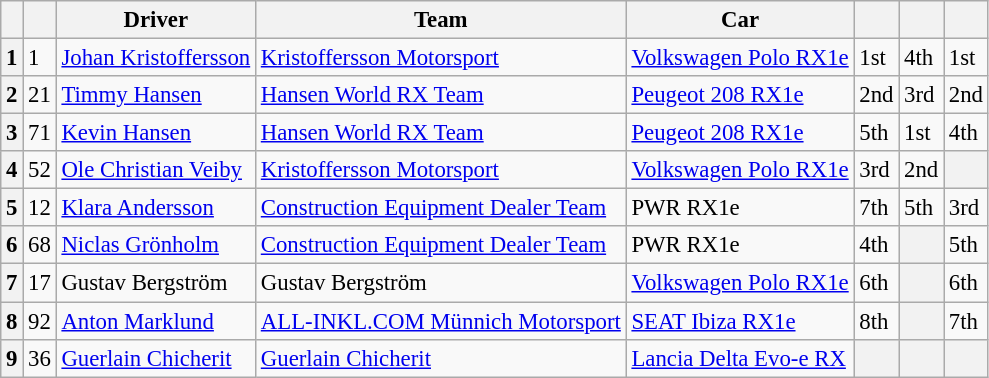<table class="wikitable" style="font-size:95%">
<tr>
<th></th>
<th></th>
<th>Driver</th>
<th>Team</th>
<th>Car</th>
<th></th>
<th></th>
<th></th>
</tr>
<tr>
<th>1</th>
<td>1</td>
<td> <a href='#'>Johan Kristoffersson</a></td>
<td><a href='#'>Kristoffersson Motorsport</a></td>
<td><a href='#'>Volkswagen Polo RX1e</a></td>
<td>1st</td>
<td>4th</td>
<td>1st</td>
</tr>
<tr>
<th>2</th>
<td>21</td>
<td> <a href='#'>Timmy Hansen</a></td>
<td><a href='#'>Hansen World RX Team</a></td>
<td><a href='#'>Peugeot 208 RX1e</a></td>
<td>2nd</td>
<td>3rd</td>
<td>2nd</td>
</tr>
<tr>
<th>3</th>
<td>71</td>
<td> <a href='#'>Kevin Hansen</a></td>
<td><a href='#'>Hansen World RX Team</a></td>
<td><a href='#'>Peugeot 208 RX1e</a></td>
<td>5th</td>
<td>1st</td>
<td>4th</td>
</tr>
<tr>
<th>4</th>
<td>52</td>
<td> <a href='#'>Ole Christian Veiby</a></td>
<td><a href='#'>Kristoffersson Motorsport</a></td>
<td><a href='#'>Volkswagen Polo RX1e</a></td>
<td>3rd</td>
<td>2nd</td>
<th><strong></strong></th>
</tr>
<tr>
<th>5</th>
<td>12</td>
<td> <a href='#'>Klara Andersson</a></td>
<td><a href='#'>Construction Equipment Dealer Team</a></td>
<td>PWR RX1e</td>
<td>7th</td>
<td>5th</td>
<td>3rd</td>
</tr>
<tr>
<th>6</th>
<td>68</td>
<td> <a href='#'>Niclas Grönholm</a></td>
<td><a href='#'>Construction Equipment Dealer Team</a></td>
<td>PWR RX1e</td>
<td>4th</td>
<th><strong></strong></th>
<td>5th</td>
</tr>
<tr>
<th>7</th>
<td>17</td>
<td> Gustav Bergström</td>
<td>Gustav Bergström</td>
<td><a href='#'>Volkswagen Polo RX1e</a></td>
<td>6th</td>
<th><strong></strong></th>
<td>6th</td>
</tr>
<tr>
<th>8</th>
<td>92</td>
<td> <a href='#'>Anton Marklund</a></td>
<td><a href='#'>ALL-INKL.COM Münnich Motorsport</a></td>
<td><a href='#'>SEAT Ibiza RX1e</a></td>
<td>8th</td>
<th><strong></strong></th>
<td>7th</td>
</tr>
<tr>
<th>9</th>
<td>36</td>
<td> <a href='#'>Guerlain Chicherit</a></td>
<td><a href='#'>Guerlain Chicherit</a></td>
<td><a href='#'>Lancia Delta Evo-e RX</a></td>
<th><strong></strong></th>
<th><strong></strong></th>
<th><strong></strong></th>
</tr>
</table>
